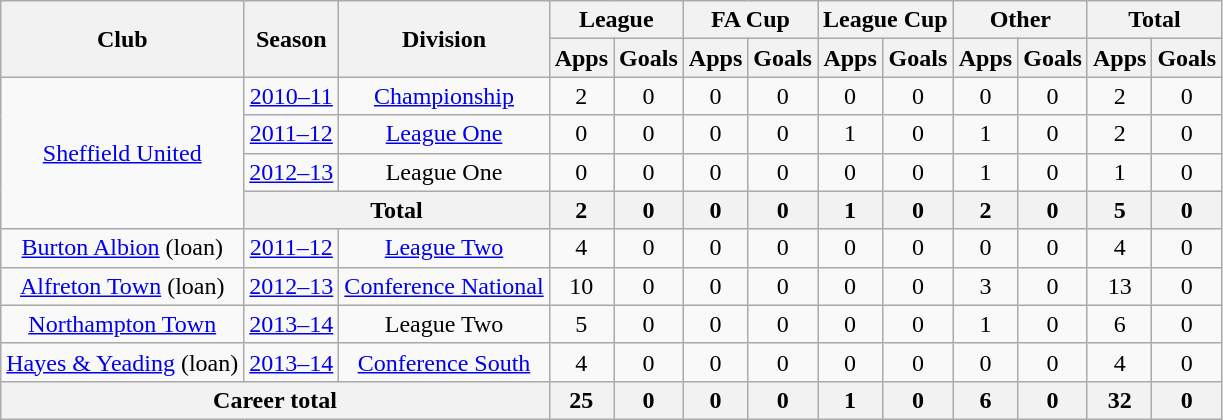<table class="wikitable" style="text-align: center;">
<tr>
<th rowspan="2">Club</th>
<th rowspan="2">Season</th>
<th rowspan="2">Division</th>
<th colspan="2">League</th>
<th colspan="2">FA Cup</th>
<th colspan="2">League Cup</th>
<th colspan="2">Other</th>
<th colspan="2">Total</th>
</tr>
<tr>
<th>Apps</th>
<th>Goals</th>
<th>Apps</th>
<th>Goals</th>
<th>Apps</th>
<th>Goals</th>
<th>Apps</th>
<th>Goals</th>
<th>Apps</th>
<th>Goals</th>
</tr>
<tr>
<td rowspan="4"><a href='#'>Sheffield United</a></td>
<td><a href='#'>2010–11</a></td>
<td><a href='#'>Championship</a></td>
<td>2</td>
<td>0</td>
<td>0</td>
<td>0</td>
<td>0</td>
<td>0</td>
<td>0</td>
<td>0</td>
<td>2</td>
<td>0</td>
</tr>
<tr>
<td><a href='#'>2011–12</a></td>
<td><a href='#'>League One</a></td>
<td>0</td>
<td>0</td>
<td>0</td>
<td>0</td>
<td>1</td>
<td>0</td>
<td>1</td>
<td>0</td>
<td>2</td>
<td>0</td>
</tr>
<tr>
<td><a href='#'>2012–13</a></td>
<td>League One</td>
<td>0</td>
<td>0</td>
<td>0</td>
<td>0</td>
<td>0</td>
<td>0</td>
<td>1</td>
<td>0</td>
<td>1</td>
<td>0</td>
</tr>
<tr>
<th colspan="2">Total</th>
<th>2</th>
<th>0</th>
<th>0</th>
<th>0</th>
<th>1</th>
<th>0</th>
<th>2</th>
<th>0</th>
<th>5</th>
<th>0</th>
</tr>
<tr>
<td><a href='#'>Burton Albion</a> (loan)</td>
<td><a href='#'>2011–12</a></td>
<td><a href='#'>League Two</a></td>
<td>4</td>
<td>0</td>
<td>0</td>
<td>0</td>
<td>0</td>
<td>0</td>
<td>0</td>
<td>0</td>
<td>4</td>
<td>0</td>
</tr>
<tr>
<td><a href='#'>Alfreton Town</a> (loan)</td>
<td><a href='#'>2012–13</a></td>
<td><a href='#'>Conference National</a></td>
<td>10</td>
<td>0</td>
<td>0</td>
<td>0</td>
<td>0</td>
<td>0</td>
<td>3</td>
<td>0</td>
<td>13</td>
<td>0</td>
</tr>
<tr>
<td><a href='#'>Northampton Town</a></td>
<td><a href='#'>2013–14</a></td>
<td>League Two</td>
<td>5</td>
<td>0</td>
<td>0</td>
<td>0</td>
<td>0</td>
<td>0</td>
<td>1</td>
<td>0</td>
<td>6</td>
<td>0</td>
</tr>
<tr>
<td><a href='#'>Hayes & Yeading</a> (loan)</td>
<td><a href='#'>2013–14</a></td>
<td><a href='#'>Conference South</a></td>
<td>4</td>
<td>0</td>
<td>0</td>
<td>0</td>
<td>0</td>
<td>0</td>
<td>0</td>
<td>0</td>
<td>4</td>
<td>0</td>
</tr>
<tr>
<th colspan="3">Career total</th>
<th>25</th>
<th>0</th>
<th>0</th>
<th>0</th>
<th>1</th>
<th>0</th>
<th>6</th>
<th>0</th>
<th>32</th>
<th>0</th>
</tr>
</table>
